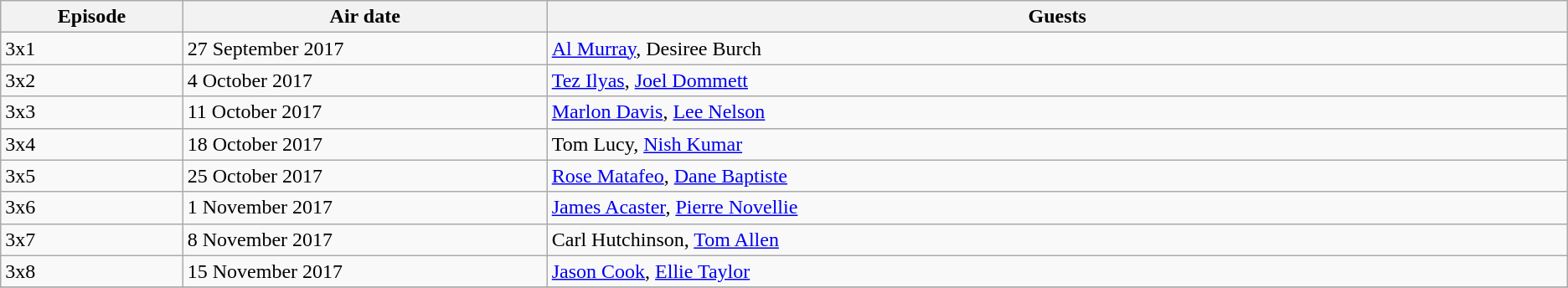<table class="wikitable" style="text-align:left;">
<tr>
<th style="width:5%;">Episode</th>
<th style="width:10%;">Air date</th>
<th style="width:28%;">Guests</th>
</tr>
<tr>
<td>3x1</td>
<td>27 September 2017</td>
<td><a href='#'>Al Murray</a>, Desiree Burch</td>
</tr>
<tr>
<td>3x2</td>
<td>4 October 2017</td>
<td><a href='#'>Tez Ilyas</a>, <a href='#'>Joel Dommett</a></td>
</tr>
<tr>
<td>3x3</td>
<td>11 October 2017</td>
<td><a href='#'>Marlon Davis</a>, <a href='#'>Lee Nelson</a></td>
</tr>
<tr>
<td>3x4</td>
<td>18 October 2017</td>
<td>Tom Lucy, <a href='#'>Nish Kumar</a></td>
</tr>
<tr>
<td>3x5</td>
<td>25 October 2017</td>
<td><a href='#'>Rose Matafeo</a>, <a href='#'>Dane Baptiste</a></td>
</tr>
<tr>
<td>3x6</td>
<td>1 November 2017</td>
<td><a href='#'>James Acaster</a>, <a href='#'>Pierre Novellie</a></td>
</tr>
<tr>
<td>3x7</td>
<td>8 November 2017</td>
<td>Carl Hutchinson, <a href='#'>Tom Allen</a></td>
</tr>
<tr>
<td>3x8</td>
<td>15 November 2017</td>
<td><a href='#'>Jason Cook</a>, <a href='#'>Ellie Taylor</a></td>
</tr>
<tr>
</tr>
</table>
